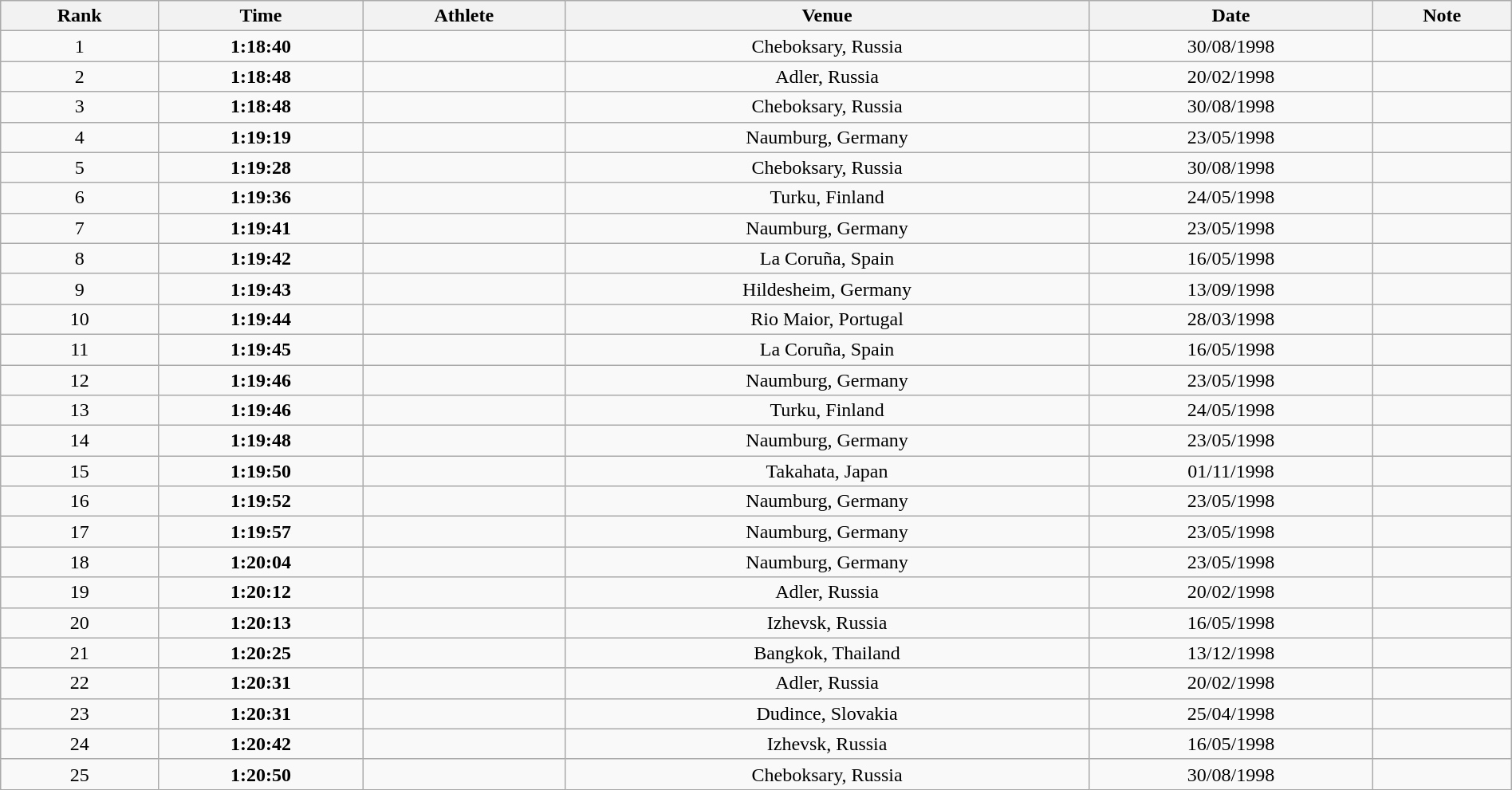<table class="wikitable" style="text-align:center; width:100%">
<tr>
<th>Rank</th>
<th>Time</th>
<th>Athlete</th>
<th>Venue</th>
<th>Date</th>
<th>Note</th>
</tr>
<tr>
<td>1</td>
<td><strong>1:18:40</strong></td>
<td align=left></td>
<td>Cheboksary, Russia</td>
<td>30/08/1998</td>
<td></td>
</tr>
<tr>
<td>2</td>
<td><strong>1:18:48</strong></td>
<td align=left></td>
<td>Adler, Russia</td>
<td>20/02/1998</td>
<td></td>
</tr>
<tr>
<td>3</td>
<td><strong>1:18:48</strong></td>
<td align=left></td>
<td>Cheboksary, Russia</td>
<td>30/08/1998</td>
<td></td>
</tr>
<tr>
<td>4</td>
<td><strong>1:19:19</strong></td>
<td align=left></td>
<td>Naumburg, Germany</td>
<td>23/05/1998</td>
<td></td>
</tr>
<tr>
<td>5</td>
<td><strong>1:19:28</strong></td>
<td align=left></td>
<td>Cheboksary, Russia</td>
<td>30/08/1998</td>
<td></td>
</tr>
<tr>
<td>6</td>
<td><strong>1:19:36</strong></td>
<td align=left></td>
<td>Turku, Finland</td>
<td>24/05/1998</td>
<td></td>
</tr>
<tr>
<td>7</td>
<td><strong>1:19:41</strong></td>
<td align=left></td>
<td>Naumburg, Germany</td>
<td>23/05/1998</td>
<td></td>
</tr>
<tr>
<td>8</td>
<td><strong>1:19:42</strong></td>
<td align=left></td>
<td>La Coruña, Spain</td>
<td>16/05/1998</td>
<td></td>
</tr>
<tr>
<td>9</td>
<td><strong>1:19:43</strong></td>
<td align=left></td>
<td>Hildesheim, Germany</td>
<td>13/09/1998</td>
</tr>
<tr>
<td>10</td>
<td><strong>1:19:44</strong></td>
<td align=left></td>
<td>Rio Maior, Portugal</td>
<td>28/03/1998</td>
<td></td>
</tr>
<tr>
<td>11</td>
<td><strong>1:19:45</strong></td>
<td align=left></td>
<td>La Coruña, Spain</td>
<td>16/05/1998</td>
<td></td>
</tr>
<tr>
<td>12</td>
<td><strong>1:19:46</strong></td>
<td align=left></td>
<td>Naumburg, Germany</td>
<td>23/05/1998</td>
<td></td>
</tr>
<tr>
<td>13</td>
<td><strong>1:19:46</strong></td>
<td align=left></td>
<td>Turku, Finland</td>
<td>24/05/1998</td>
<td></td>
</tr>
<tr>
<td>14</td>
<td><strong>1:19:48</strong></td>
<td align=left></td>
<td>Naumburg, Germany</td>
<td>23/05/1998</td>
<td></td>
</tr>
<tr>
<td>15</td>
<td><strong>1:19:50</strong></td>
<td align=left></td>
<td>Takahata, Japan</td>
<td>01/11/1998</td>
<td></td>
</tr>
<tr>
<td>16</td>
<td><strong>1:19:52</strong></td>
<td align=left></td>
<td>Naumburg, Germany</td>
<td>23/05/1998</td>
<td></td>
</tr>
<tr>
<td>17</td>
<td><strong>1:19:57</strong></td>
<td align=left></td>
<td>Naumburg, Germany</td>
<td>23/05/1998</td>
<td></td>
</tr>
<tr>
<td>18</td>
<td><strong>1:20:04</strong></td>
<td align=left></td>
<td>Naumburg, Germany</td>
<td>23/05/1998</td>
<td></td>
</tr>
<tr>
<td>19</td>
<td><strong>1:20:12</strong></td>
<td align=left></td>
<td>Adler, Russia</td>
<td>20/02/1998</td>
<td></td>
</tr>
<tr>
<td>20</td>
<td><strong>1:20:13</strong></td>
<td align=left></td>
<td>Izhevsk, Russia</td>
<td>16/05/1998</td>
<td></td>
</tr>
<tr>
<td>21</td>
<td><strong>1:20:25</strong></td>
<td align=left></td>
<td>Bangkok, Thailand</td>
<td>13/12/1998</td>
<td></td>
</tr>
<tr>
<td>22</td>
<td><strong>1:20:31</strong></td>
<td align=left></td>
<td>Adler, Russia</td>
<td>20/02/1998</td>
<td></td>
</tr>
<tr>
<td>23</td>
<td><strong>1:20:31</strong></td>
<td align=left></td>
<td>Dudince, Slovakia</td>
<td>25/04/1998</td>
<td></td>
</tr>
<tr>
<td>24</td>
<td><strong>1:20:42</strong></td>
<td align=left></td>
<td>Izhevsk, Russia</td>
<td>16/05/1998</td>
<td></td>
</tr>
<tr>
<td>25</td>
<td><strong>1:20:50</strong></td>
<td align=left></td>
<td>Cheboksary, Russia</td>
<td>30/08/1998</td>
<td></td>
</tr>
</table>
